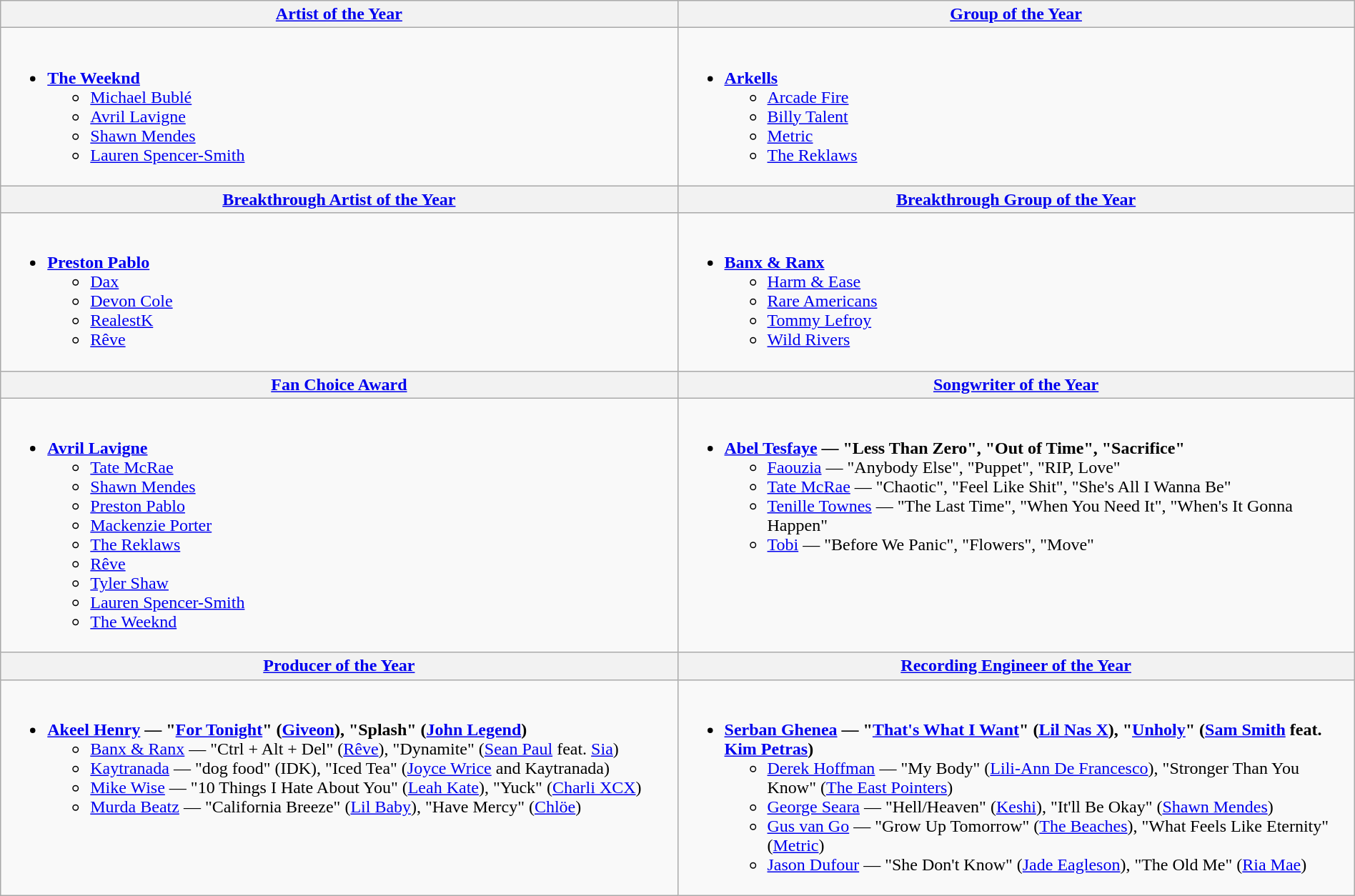<table class="wikitable" style="width:100%">
<tr>
<th style="width:50%"><a href='#'>Artist of the Year</a></th>
<th style="width:50%"><a href='#'>Group of the Year</a></th>
</tr>
<tr>
<td valign="top"><br><ul><li> <strong><a href='#'>The Weeknd</a></strong><ul><li><a href='#'>Michael Bublé</a></li><li><a href='#'>Avril Lavigne</a></li><li><a href='#'>Shawn Mendes</a></li><li><a href='#'>Lauren Spencer-Smith</a></li></ul></li></ul></td>
<td valign="top"><br><ul><li> <strong><a href='#'>Arkells</a></strong><ul><li><a href='#'>Arcade Fire</a></li><li><a href='#'>Billy Talent</a></li><li><a href='#'>Metric</a></li><li><a href='#'>The Reklaws</a></li></ul></li></ul></td>
</tr>
<tr>
<th style="width:50%"><a href='#'>Breakthrough Artist of the Year</a></th>
<th style="width:50%"><a href='#'>Breakthrough Group of the Year</a></th>
</tr>
<tr>
<td valign="top"><br><ul><li> <strong><a href='#'>Preston Pablo</a></strong><ul><li><a href='#'>Dax</a></li><li><a href='#'>Devon Cole</a></li><li><a href='#'>RealestK</a></li><li><a href='#'>Rêve</a></li></ul></li></ul></td>
<td valign="top"><br><ul><li> <strong><a href='#'>Banx & Ranx</a></strong><ul><li><a href='#'>Harm & Ease</a></li><li><a href='#'>Rare Americans</a></li><li><a href='#'>Tommy Lefroy</a></li><li><a href='#'>Wild Rivers</a></li></ul></li></ul></td>
</tr>
<tr>
<th style="width:50%"><a href='#'>Fan Choice Award</a></th>
<th style="width:50%"><a href='#'>Songwriter of the Year</a></th>
</tr>
<tr>
<td valign="top"><br><ul><li> <strong><a href='#'>Avril Lavigne</a></strong><ul><li><a href='#'>Tate McRae</a></li><li><a href='#'>Shawn Mendes</a></li><li><a href='#'>Preston Pablo</a></li><li><a href='#'>Mackenzie Porter</a></li><li><a href='#'>The Reklaws</a></li><li><a href='#'>Rêve</a></li><li><a href='#'>Tyler Shaw</a></li><li><a href='#'>Lauren Spencer-Smith</a></li><li><a href='#'>The Weeknd</a></li></ul></li></ul></td>
<td valign="top"><br><ul><li> <strong><a href='#'>Abel Tesfaye</a> — "Less Than Zero", "Out of Time", "Sacrifice"</strong><ul><li><a href='#'>Faouzia</a> — "Anybody Else", "Puppet", "RIP, Love"</li><li><a href='#'>Tate McRae</a> — "Chaotic", "Feel Like Shit", "She's All I Wanna Be"</li><li><a href='#'>Tenille Townes</a> — "The Last Time", "When You Need It", "When's It Gonna Happen"</li><li><a href='#'>Tobi</a> — "Before We Panic", "Flowers", "Move"</li></ul></li></ul></td>
</tr>
<tr>
<th style="width:50%"><a href='#'>Producer of the Year</a></th>
<th style="width:50%"><a href='#'>Recording Engineer of the Year</a></th>
</tr>
<tr>
<td valign="top"><br><ul><li> <strong><a href='#'>Akeel Henry</a> — "<a href='#'>For Tonight</a>" (<a href='#'>Giveon</a>), "Splash" (<a href='#'>John Legend</a>)</strong><ul><li><a href='#'>Banx & Ranx</a> — "Ctrl + Alt + Del" (<a href='#'>Rêve</a>), "Dynamite" (<a href='#'>Sean Paul</a> feat. <a href='#'>Sia</a>)</li><li><a href='#'>Kaytranada</a> — "dog food" (IDK), "Iced Tea" (<a href='#'>Joyce Wrice</a> and Kaytranada)</li><li><a href='#'>Mike Wise</a> — "10 Things I Hate About You" (<a href='#'>Leah Kate</a>), "Yuck" (<a href='#'>Charli XCX</a>)</li><li><a href='#'>Murda Beatz</a> — "California Breeze" (<a href='#'>Lil Baby</a>), "Have Mercy" (<a href='#'>Chlöe</a>)</li></ul></li></ul></td>
<td valign="top"><br><ul><li> <strong><a href='#'>Serban Ghenea</a> — "<a href='#'>That's What I Want</a>" (<a href='#'>Lil Nas X</a>), "<a href='#'>Unholy</a>" (<a href='#'>Sam Smith</a> feat. <a href='#'>Kim Petras</a>)</strong><ul><li><a href='#'>Derek Hoffman</a> — "My Body" (<a href='#'>Lili-Ann De Francesco</a>), "Stronger Than You Know" (<a href='#'>The East Pointers</a>)</li><li><a href='#'>George Seara</a> — "Hell/Heaven" (<a href='#'>Keshi</a>), "It'll Be Okay" (<a href='#'>Shawn Mendes</a>)</li><li><a href='#'>Gus van Go</a> — "Grow Up Tomorrow" (<a href='#'>The Beaches</a>), "What Feels Like Eternity" (<a href='#'>Metric</a>)</li><li><a href='#'>Jason Dufour</a> — "She Don't Know" (<a href='#'>Jade Eagleson</a>), "The Old Me" (<a href='#'>Ria Mae</a>)</li></ul></li></ul></td>
</tr>
</table>
